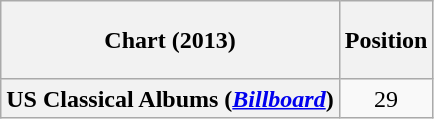<table class="wikitable sortable plainrowheaders">
<tr>
<th scope="col" height=45>Chart (2013)</th>
<th scope="col">Position</th>
</tr>
<tr>
<th scope="row">US Classical Albums (<em><a href='#'>Billboard</a></em>)</th>
<td style="text-align:center;">29</td>
</tr>
</table>
